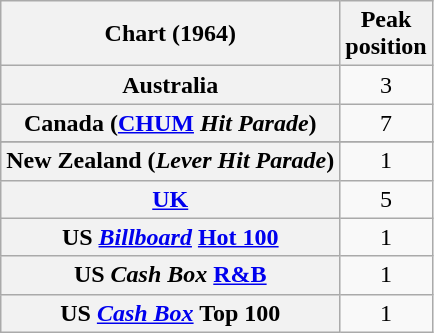<table class="wikitable sortable plainrowheaders">
<tr>
<th scope="col">Chart (1964)</th>
<th scope="col">Peak<br>position</th>
</tr>
<tr>
<th scope="row">Australia</th>
<td style="text-align:center;">3</td>
</tr>
<tr>
<th scope="row">Canada (<a href='#'>CHUM</a> <em>Hit Parade</em>)</th>
<td style="text-align:center;">7</td>
</tr>
<tr>
</tr>
<tr>
<th scope="row">New Zealand (<em>Lever Hit Parade</em>)</th>
<td style="text-align:center;">1</td>
</tr>
<tr>
<th scope="row"><a href='#'>UK</a></th>
<td style="text-align:center;">5</td>
</tr>
<tr>
<th scope="row">US <em><a href='#'>Billboard</a></em> <a href='#'>Hot 100</a></th>
<td style="text-align:center;">1</td>
</tr>
<tr>
<th scope="row">US <em>Cash Box</em> <a href='#'>R&B</a></th>
<td style="text-align:center;">1</td>
</tr>
<tr>
<th scope="row">US <a href='#'><em>Cash Box</em></a> Top 100</th>
<td align="center">1</td>
</tr>
</table>
